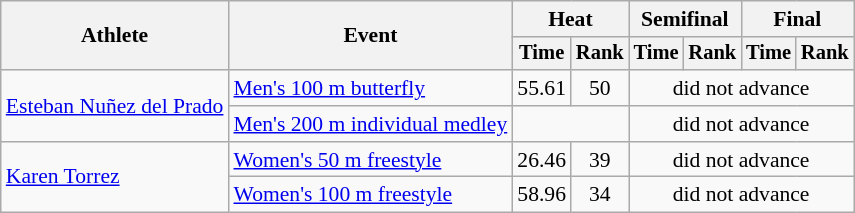<table class=wikitable style="font-size:90%">
<tr>
<th rowspan="2">Athlete</th>
<th rowspan="2">Event</th>
<th colspan="2">Heat</th>
<th colspan="2">Semifinal</th>
<th colspan="2">Final</th>
</tr>
<tr style="font-size:95%">
<th>Time</th>
<th>Rank</th>
<th>Time</th>
<th>Rank</th>
<th>Time</th>
<th>Rank</th>
</tr>
<tr align=center>
<td align=left rowspan=2><a href='#'>Esteban Nuñez del Prado</a></td>
<td align=left><a href='#'>Men's 100 m butterfly</a></td>
<td>55.61</td>
<td>50</td>
<td colspan=4>did not advance</td>
</tr>
<tr align=center>
<td align=left><a href='#'>Men's 200 m individual medley</a></td>
<td colspan=2></td>
<td colspan=4>did not advance</td>
</tr>
<tr align=center>
<td align=left rowspan=2><a href='#'>Karen Torrez</a></td>
<td align=left><a href='#'>Women's 50 m freestyle</a></td>
<td>26.46</td>
<td>39</td>
<td colspan=4>did not advance</td>
</tr>
<tr align=center>
<td align=left><a href='#'>Women's 100 m freestyle</a></td>
<td>58.96</td>
<td>34</td>
<td colspan=4>did not advance</td>
</tr>
</table>
